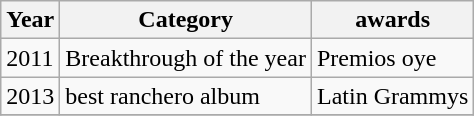<table class="wikitable">
<tr>
<th>Year</th>
<th>Category</th>
<th>awards</th>
</tr>
<tr>
<td>2011</td>
<td>Breakthrough of the year</td>
<td>Premios oye</td>
</tr>
<tr>
<td>2013</td>
<td>best ranchero album</td>
<td>Latin Grammys</td>
</tr>
<tr>
</tr>
</table>
